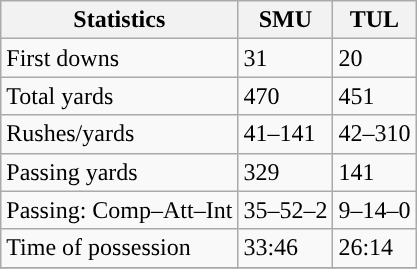<table class="wikitable" style="float: left;">
<tr>
<th>Statistics</th>
<th>SMU</th>
<th>TUL</th>
</tr>
<tr>
<td>First downs</td>
<td>31</td>
<td>20</td>
</tr>
<tr>
<td>Total yards</td>
<td>470</td>
<td>451</td>
</tr>
<tr>
<td>Rushes/yards</td>
<td>41–141</td>
<td>42–310</td>
</tr>
<tr>
<td>Passing yards</td>
<td>329</td>
<td>141</td>
</tr>
<tr>
<td>Passing: Comp–Att–Int</td>
<td>35–52–2</td>
<td>9–14–0</td>
</tr>
<tr>
<td>Time of possession</td>
<td>33:46</td>
<td>26:14</td>
</tr>
<tr>
</tr>
</table>
